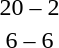<table style="text-align:center">
<tr>
<th width=200></th>
<th width=100></th>
<th width=200></th>
</tr>
<tr>
<td align=right><strong></strong></td>
<td>20 – 2</td>
<td align=left></td>
</tr>
<tr>
<td align=right><strong></strong></td>
<td>6 – 6</td>
<td align=left><strong></strong></td>
</tr>
</table>
